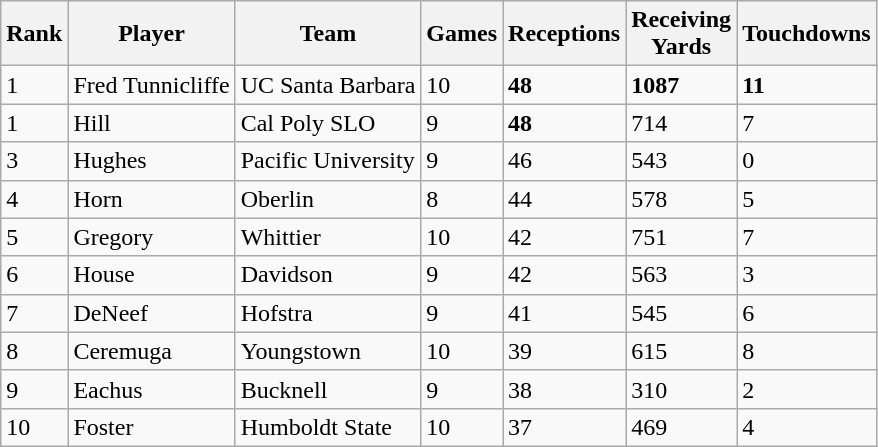<table class="wikitable sortable">
<tr>
<th>Rank</th>
<th>Player</th>
<th>Team</th>
<th>Games</th>
<th>Receptions</th>
<th>Receiving<br>Yards</th>
<th>Touchdowns</th>
</tr>
<tr>
<td>1</td>
<td>Fred Tunnicliffe</td>
<td>UC Santa Barbara</td>
<td>10</td>
<td><strong>48</strong></td>
<td><strong>1087</strong></td>
<td><strong>11</strong></td>
</tr>
<tr>
<td>1</td>
<td>Hill</td>
<td>Cal Poly SLO</td>
<td>9</td>
<td><strong>48</strong></td>
<td>714</td>
<td>7</td>
</tr>
<tr>
<td>3</td>
<td>Hughes</td>
<td>Pacific University</td>
<td>9</td>
<td>46</td>
<td>543</td>
<td>0</td>
</tr>
<tr>
<td>4</td>
<td>Horn</td>
<td>Oberlin</td>
<td>8</td>
<td>44</td>
<td>578</td>
<td>5</td>
</tr>
<tr>
<td>5</td>
<td>Gregory</td>
<td>Whittier</td>
<td>10</td>
<td>42</td>
<td>751</td>
<td>7</td>
</tr>
<tr>
<td>6</td>
<td>House</td>
<td>Davidson</td>
<td>9</td>
<td>42</td>
<td>563</td>
<td>3</td>
</tr>
<tr>
<td>7</td>
<td>DeNeef</td>
<td>Hofstra</td>
<td>9</td>
<td>41</td>
<td>545</td>
<td>6</td>
</tr>
<tr>
<td>8</td>
<td>Ceremuga</td>
<td>Youngstown</td>
<td>10</td>
<td>39</td>
<td>615</td>
<td>8</td>
</tr>
<tr>
<td>9</td>
<td>Eachus</td>
<td>Bucknell</td>
<td>9</td>
<td>38</td>
<td>310</td>
<td>2</td>
</tr>
<tr>
<td>10</td>
<td>Foster</td>
<td>Humboldt State</td>
<td>10</td>
<td>37</td>
<td>469</td>
<td>4</td>
</tr>
</table>
